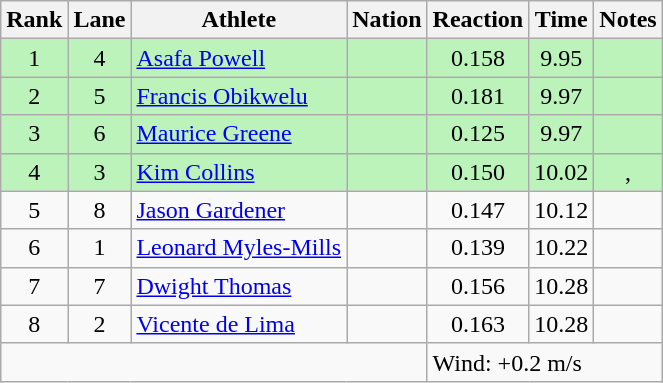<table class="wikitable sortable" style="text-align:center">
<tr>
<th>Rank</th>
<th>Lane</th>
<th>Athlete</th>
<th>Nation</th>
<th>Reaction</th>
<th>Time</th>
<th>Notes</th>
</tr>
<tr bgcolor=bbf3bb>
<td>1</td>
<td>4</td>
<td align="left"><a href='#'>Asafa Powell</a></td>
<td align="left"></td>
<td align=center>0.158</td>
<td>9.95</td>
<td></td>
</tr>
<tr bgcolor=bbf3bb>
<td>2</td>
<td>5</td>
<td align="left"><a href='#'>Francis Obikwelu</a></td>
<td align="left"></td>
<td align=center>0.181</td>
<td>9.97</td>
<td></td>
</tr>
<tr bgcolor=bbf3bb>
<td>3</td>
<td>6</td>
<td align="left"><a href='#'>Maurice Greene</a></td>
<td align="left"></td>
<td align=center>0.125</td>
<td>9.97</td>
<td></td>
</tr>
<tr bgcolor=bbf3bb>
<td>4</td>
<td>3</td>
<td align="left"><a href='#'>Kim Collins</a></td>
<td align="left"></td>
<td align=center>0.150</td>
<td>10.02</td>
<td>, </td>
</tr>
<tr>
<td>5</td>
<td>8</td>
<td align="left"><a href='#'>Jason Gardener</a></td>
<td align="left"></td>
<td align=center>0.147</td>
<td>10.12</td>
<td></td>
</tr>
<tr>
<td>6</td>
<td>1</td>
<td align="left"><a href='#'>Leonard Myles-Mills</a></td>
<td align="left"></td>
<td align=center>0.139</td>
<td>10.22</td>
<td></td>
</tr>
<tr>
<td>7</td>
<td>7</td>
<td align="left"><a href='#'>Dwight Thomas</a></td>
<td align="left"></td>
<td align=center>0.156</td>
<td>10.28</td>
<td></td>
</tr>
<tr>
<td>8</td>
<td>2</td>
<td align="left"><a href='#'>Vicente de Lima</a></td>
<td align="left"></td>
<td align=center>0.163</td>
<td>10.28</td>
<td></td>
</tr>
<tr class="sortbottom">
<td colspan=4></td>
<td colspan="3" style="text-align:left;">Wind: +0.2 m/s</td>
</tr>
</table>
